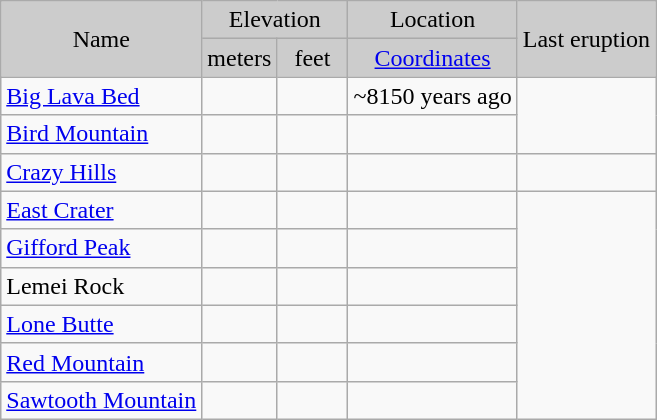<table class="wikitable">
<tr style="text-align:center; background:#ccc;">
<td rowspan="2">Name</td>
<td colspan ="2">Elevation</td>
<td>Location</td>
<td rowspan="2">Last eruption</td>
</tr>
<tr style="text-align:center; background:#ccc;">
<td>meters</td>
<td>  feet  </td>
<td><a href='#'>Coordinates</a></td>
</tr>
<tr class="vcard" style="text-align:right;">
<td align="left"><a href='#'>Big Lava Bed</a></td>
<td></td>
<td></td>
<td>~8150 years ago</td>
</tr>
<tr class="vcard" style="text-align:right;">
<td align="left"><a href='#'>Bird Mountain</a></td>
<td></td>
<td></td>
<td></td>
</tr>
<tr class="vcard" style="text-align:right;">
<td align="left"><a href='#'>Crazy Hills</a></td>
<td> </td>
<td> </td>
<td> </td>
<td> </td>
</tr>
<tr class="vcard" style="text-align:right;">
<td align="left"><a href='#'>East Crater</a></td>
<td></td>
<td></td>
<td></td>
</tr>
<tr class="vcard" style="text-align:right;">
<td align="left"><a href='#'>Gifford Peak</a></td>
<td></td>
<td> </td>
<td></td>
</tr>
<tr class="vcard" style="text-align:right;">
<td align="left">Lemei Rock</td>
<td></td>
<td></td>
<td></td>
</tr>
<tr class="vcard" style="text-align:right;">
<td align="left"><a href='#'>Lone Butte</a></td>
<td></td>
<td></td>
<td></td>
</tr>
<tr class="vcard" style="text-align:right;">
<td align="left"><a href='#'>Red Mountain</a></td>
<td></td>
<td></td>
<td></td>
</tr>
<tr class="vcard" style="text-align:right;">
<td align="left"><a href='#'>Sawtooth Mountain</a></td>
<td></td>
<td></td>
<td></td>
</tr>
</table>
